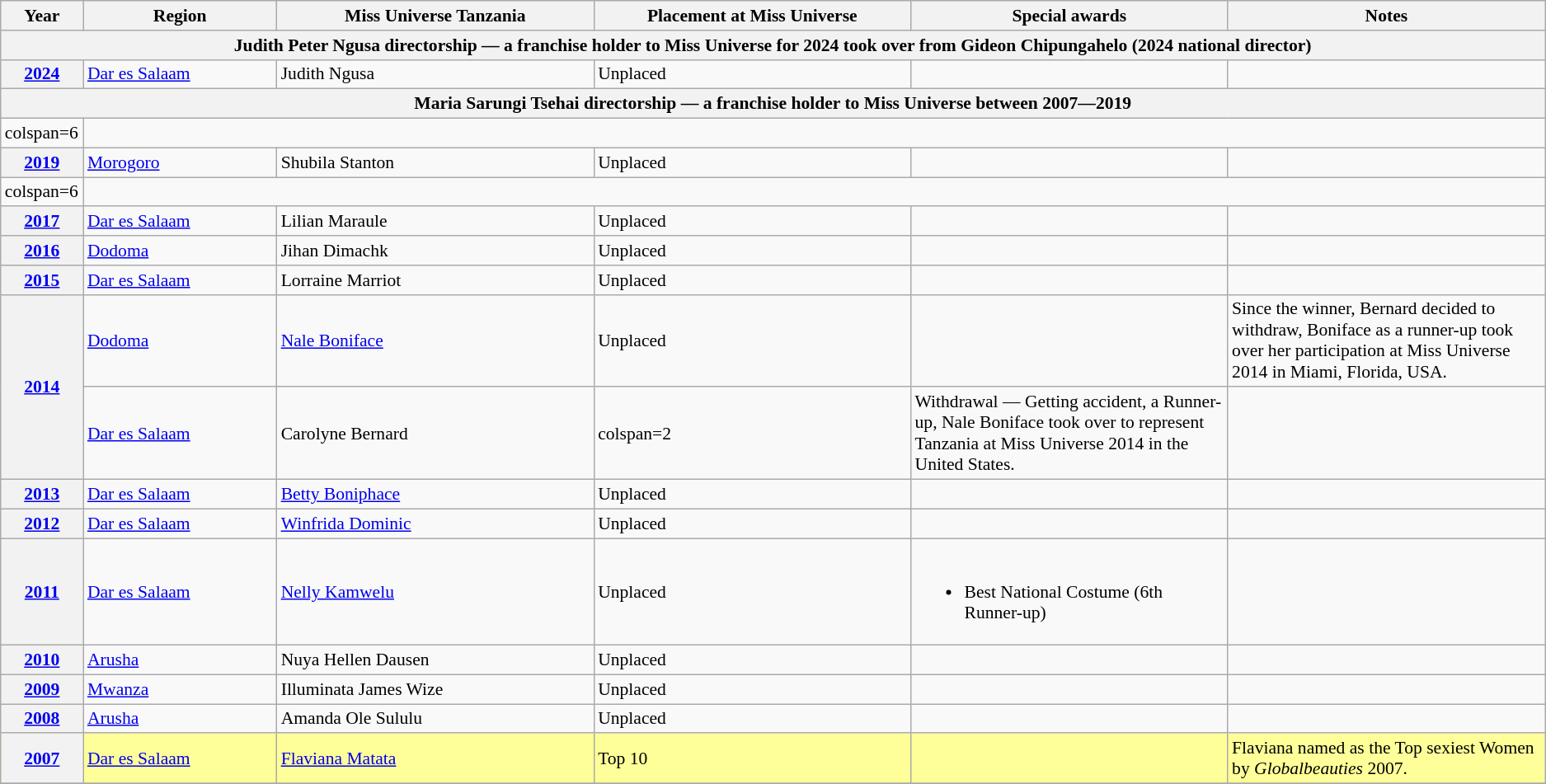<table class="wikitable " style="font-size: 90%;">
<tr>
<th width="60">Year</th>
<th width="150">Region</th>
<th width="250">Miss Universe Tanzania</th>
<th width="250">Placement at Miss Universe</th>
<th width="250">Special awards</th>
<th width="250">Notes</th>
</tr>
<tr>
<th colspan="6">Judith Peter Ngusa directorship — a franchise holder to Miss Universe for 2024 took over from Gideon Chipungahelo (2024 national director)</th>
</tr>
<tr>
<th><a href='#'>2024</a></th>
<td><a href='#'>Dar es Salaam</a></td>
<td>Judith Ngusa</td>
<td>Unplaced</td>
<td></td>
<td></td>
</tr>
<tr>
<th colspan="6">Maria Sarungi Tsehai directorship — a franchise holder to Miss Universe between 2007―2019</th>
</tr>
<tr>
<td>colspan=6 </td>
</tr>
<tr>
<th><a href='#'>2019</a></th>
<td><a href='#'>Morogoro</a></td>
<td>Shubila Stanton</td>
<td>Unplaced</td>
<td></td>
<td></td>
</tr>
<tr>
<td>colspan=6 </td>
</tr>
<tr>
<th><a href='#'>2017</a></th>
<td><a href='#'>Dar es Salaam</a></td>
<td>Lilian Maraule</td>
<td>Unplaced</td>
<td></td>
<td></td>
</tr>
<tr>
<th><a href='#'>2016</a></th>
<td><a href='#'>Dodoma</a></td>
<td>Jihan Dimachk</td>
<td>Unplaced</td>
<td></td>
<td></td>
</tr>
<tr>
<th><a href='#'>2015</a></th>
<td><a href='#'>Dar es Salaam</a></td>
<td>Lorraine Marriot</td>
<td>Unplaced</td>
<td></td>
<td></td>
</tr>
<tr>
<th rowspan="2"><a href='#'>2014</a></th>
<td><a href='#'>Dodoma</a></td>
<td><a href='#'>Nale Boniface</a></td>
<td>Unplaced</td>
<td></td>
<td>Since the winner, Bernard decided to withdraw, Boniface as a runner-up took over her participation at Miss Universe 2014 in Miami, Florida, USA.</td>
</tr>
<tr>
<td><a href='#'>Dar es Salaam</a></td>
<td>Carolyne Bernard</td>
<td>colspan=2 </td>
<td>Withdrawal — Getting accident, a Runner-up, Nale Boniface took over to represent Tanzania at Miss Universe 2014 in the United States.</td>
</tr>
<tr>
<th><a href='#'>2013</a></th>
<td><a href='#'>Dar es Salaam</a></td>
<td><a href='#'>Betty Boniphace</a></td>
<td>Unplaced</td>
<td></td>
<td></td>
</tr>
<tr>
<th><a href='#'>2012</a></th>
<td><a href='#'>Dar es Salaam</a></td>
<td><a href='#'>Winfrida Dominic</a></td>
<td>Unplaced</td>
<td></td>
<td></td>
</tr>
<tr>
<th><a href='#'>2011</a></th>
<td><a href='#'>Dar es Salaam</a></td>
<td><a href='#'>Nelly Kamwelu</a></td>
<td>Unplaced</td>
<td align="left"><br><ul><li>Best National Costume (6th Runner-up)</li></ul></td>
<td></td>
</tr>
<tr>
<th><a href='#'>2010</a></th>
<td><a href='#'>Arusha</a></td>
<td>Nuya Hellen Dausen</td>
<td>Unplaced</td>
<td></td>
<td></td>
</tr>
<tr>
<th><a href='#'>2009</a></th>
<td><a href='#'>Mwanza</a></td>
<td>Illuminata James Wize</td>
<td>Unplaced</td>
<td></td>
<td></td>
</tr>
<tr>
<th><a href='#'>2008</a></th>
<td><a href='#'>Arusha</a></td>
<td>Amanda Ole Sululu</td>
<td>Unplaced</td>
<td></td>
<td></td>
</tr>
<tr style="background-color:#FFFF99;">
<th><a href='#'>2007</a></th>
<td><a href='#'>Dar es Salaam</a></td>
<td><a href='#'>Flaviana Matata</a></td>
<td>Top 10</td>
<td></td>
<td>Flaviana named as the Top sexiest Women by <em>Globalbeauties</em> 2007.</td>
</tr>
<tr>
</tr>
</table>
